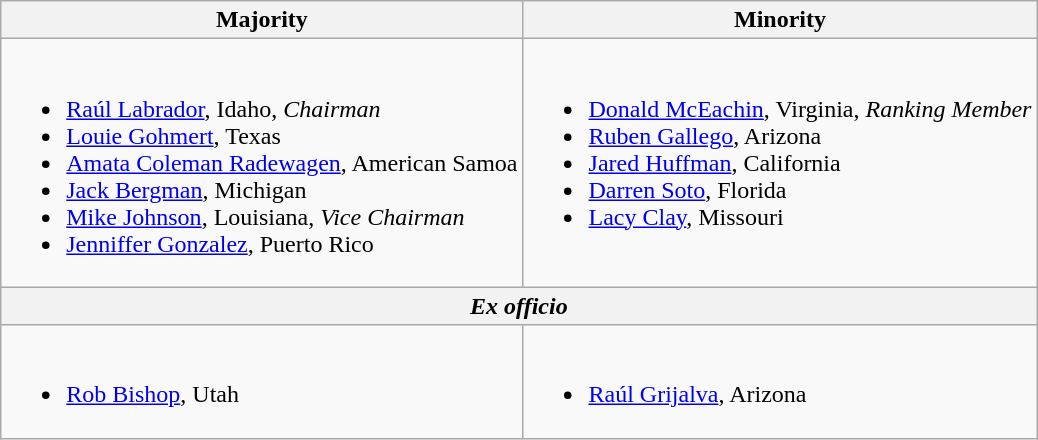<table class=wikitable>
<tr>
<th>Majority</th>
<th>Minority</th>
</tr>
<tr valign=top>
<td><br><ul><li><a href='#'>Raúl Labrador</a>, Idaho, <em>Chairman</em></li><li><a href='#'>Louie Gohmert</a>, Texas</li><li><a href='#'>Amata Coleman Radewagen</a>, American Samoa</li><li><a href='#'>Jack Bergman</a>, Michigan</li><li><a href='#'>Mike Johnson</a>, Louisiana, <em>Vice Chairman</em></li><li><a href='#'>Jenniffer Gonzalez</a>, Puerto Rico</li></ul></td>
<td><br><ul><li><a href='#'>Donald McEachin</a>, Virginia, <em>Ranking Member</em></li><li><a href='#'>Ruben Gallego</a>, Arizona</li><li><a href='#'>Jared Huffman</a>, California</li><li><a href='#'>Darren Soto</a>, Florida</li><li><a href='#'>Lacy Clay</a>, Missouri</li></ul></td>
</tr>
<tr>
<th colspan=2><em>Ex officio</em></th>
</tr>
<tr>
<td><br><ul><li><a href='#'>Rob Bishop</a>, Utah</li></ul></td>
<td><br><ul><li><a href='#'>Raúl Grijalva</a>, Arizona</li></ul></td>
</tr>
</table>
